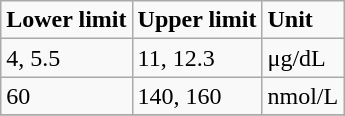<table class="wikitable">
<tr>
<td><strong>Lower limit</strong></td>
<td><strong>Upper limit</strong></td>
<td><strong>Unit</strong></td>
</tr>
<tr>
<td>4, 5.5</td>
<td>11, 12.3</td>
<td>μg/dL</td>
</tr>
<tr>
<td>60</td>
<td>140, 160</td>
<td>nmol/L</td>
</tr>
<tr>
</tr>
</table>
